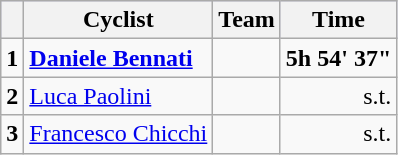<table class="wikitable">
<tr style="background:#ccccff;">
<th></th>
<th>Cyclist</th>
<th>Team</th>
<th>Time</th>
</tr>
<tr>
<td><strong>1</strong></td>
<td><strong><a href='#'>Daniele Bennati</a></strong></td>
<td><strong></strong></td>
<td align="right"><strong>5h 54' 37"</strong></td>
</tr>
<tr>
<td><strong>2</strong></td>
<td><a href='#'>Luca Paolini</a></td>
<td></td>
<td align="right">s.t.</td>
</tr>
<tr>
<td><strong>3</strong></td>
<td><a href='#'>Francesco Chicchi</a></td>
<td></td>
<td align="right">s.t.</td>
</tr>
</table>
